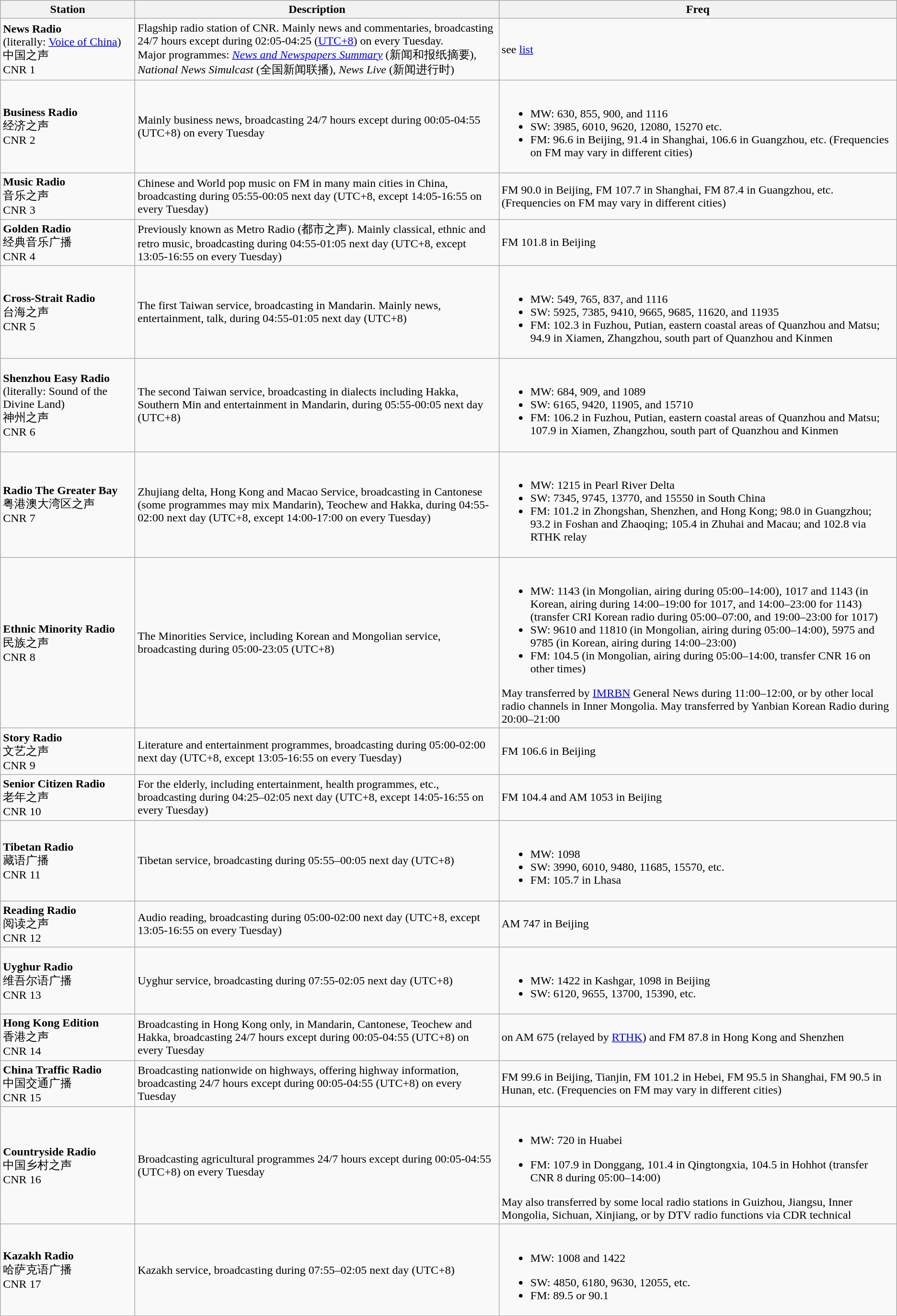<table class="wikitable">
<tr>
<th>Station</th>
<th>Description</th>
<th>Freq</th>
</tr>
<tr>
<td><strong>News Radio</strong> <br> (literally: <a href='#'>Voice of China</a>) <br> 中国之声 <br> CNR 1</td>
<td>Flagship radio station of CNR. Mainly news and commentaries, broadcasting 24/7 hours except during 02:05-04:25 (<a href='#'>UTC+8</a>) on every Tuesday.<br>Major programmes: <em><a href='#'>News and Newspapers Summary</a></em> (新闻和报纸摘要), <em>National News Simulcast</em> (全国新闻联播), <em>News Live</em> (新闻进行时)</td>
<td>see <a href='#'>list</a></td>
</tr>
<tr>
<td><strong>Business Radio</strong> <br> 经济之声 <br> CNR 2</td>
<td>Mainly business news, broadcasting 24/7 hours except during 00:05-04:55 (UTC+8) on every Tuesday</td>
<td><br><ul><li>MW: 630, 855, 900, and 1116</li><li>SW: 3985, 6010, 9620, 12080, 15270 etc.</li><li>FM: 96.6 in Beijing, 91.4 in Shanghai, 106.6 in Guangzhou, etc. (Frequencies on FM may vary in different cities)</li></ul></td>
</tr>
<tr>
<td><strong>Music Radio</strong> <br> 音乐之声 <br> CNR 3</td>
<td>Chinese and World pop music on FM in many main cities in China, broadcasting during 05:55-00:05 next day (UTC+8, except 14:05-16:55 on every Tuesday)</td>
<td>FM 90.0 in Beijing, FM 107.7 in Shanghai, FM 87.4 in Guangzhou, etc. (Frequencies on FM may vary in different cities)</td>
</tr>
<tr>
<td><strong>Golden Radio</strong> <br> 经典音乐广播 <br> CNR 4</td>
<td>Previously known as Metro Radio (都市之声). Mainly classical, ethnic and retro music, broadcasting during 04:55-01:05 next day (UTC+8, except 13:05-16:55 on every Tuesday)</td>
<td>FM 101.8 in Beijing</td>
</tr>
<tr>
<td><strong>Cross-Strait Radio</strong> <br> 台海之声 <br> CNR 5</td>
<td>The first Taiwan service, broadcasting in Mandarin. Mainly news, entertainment, talk, during 04:55-01:05 next day (UTC+8)</td>
<td><br><ul><li>MW: 549, 765, 837, and 1116</li><li>SW: 5925, 7385, 9410, 9665, 9685, 11620,  and 11935</li><li>FM: 102.3 in Fuzhou, Putian, eastern coastal areas of Quanzhou and Matsu; 94.9 in Xiamen, Zhangzhou, south part of Quanzhou and Kinmen</li></ul></td>
</tr>
<tr>
<td><strong>Shenzhou Easy Radio</strong> (literally: Sound of the Divine Land) <br> 神州之声 <br> CNR 6</td>
<td>The second Taiwan service, broadcasting in dialects including Hakka, Southern Min and entertainment in Mandarin, during 05:55-00:05 next day (UTC+8)</td>
<td><br><ul><li>MW: 684, 909, and 1089</li><li>SW: 6165, 9420, 11905, and 15710</li><li>FM: 106.2 in Fuzhou, Putian, eastern coastal areas of Quanzhou and Matsu; 107.9 in Xiamen, Zhangzhou, south part of Quanzhou and Kinmen</li></ul></td>
</tr>
<tr>
<td><strong>Radio The Greater Bay</strong> <br> 粤港澳大湾区之声 <br> CNR 7</td>
<td>Zhujiang delta, Hong Kong and Macao Service, broadcasting in Cantonese (some programmes may mix Mandarin), Teochew and Hakka, during 04:55-02:00 next day (UTC+8, except 14:00-17:00 on every Tuesday)</td>
<td><br><ul><li>MW: 1215 in Pearl River Delta</li><li>SW: 7345, 9745, 13770, and 15550 in South China</li><li>FM: 101.2 in Zhongshan, Shenzhen, and Hong Kong; 98.0 in Guangzhou; 93.2 in Foshan and Zhaoqing; 105.4 in Zhuhai and Macau; and 102.8 via RTHK relay</li></ul></td>
</tr>
<tr>
<td><strong>Ethnic Minority Radio</strong> <br> 民族之声 <br> CNR 8</td>
<td>The Minorities Service, including Korean and Mongolian service, broadcasting during 05:00-23:05 (UTC+8)</td>
<td><br><ul><li>MW: 1143 (in Mongolian, airing during 05:00–14:00), 1017 and 1143 (in Korean, airing during 14:00–19:00 for 1017, and 14:00–23:00 for 1143) (transfer CRI Korean radio during 05:00–07:00, and 19:00–23:00 for 1017)</li><li>SW: 9610 and 11810 (in Mongolian, airing during 05:00–14:00), 5975 and 9785 (in Korean, airing during 14:00–23:00)</li><li>FM: 104.5 (in Mongolian, airing during 05:00–14:00, transfer CNR 16 on other times)</li></ul>May transferred by <a href='#'>IMRBN</a> General News during 11:00–12:00, or by other local radio channels in Inner Mongolia. May transferred by Yanbian Korean Radio during 20:00–21:00</td>
</tr>
<tr>
<td><strong>Story Radio</strong> <br> 文艺之声 <br> CNR 9</td>
<td>Literature and entertainment programmes, broadcasting during 05:00-02:00 next day (UTC+8, except 13:05-16:55 on every Tuesday)</td>
<td>FM 106.6 in Beijing</td>
</tr>
<tr>
<td><strong>Senior Citizen Radio</strong> <br> 老年之声 <br> CNR 10</td>
<td>For the elderly, including entertainment, health programmes, etc., broadcasting during 04:25–02:05 next day (UTC+8, except 14:05-16:55 on every Tuesday)</td>
<td>FM 104.4 and AM 1053 in Beijing</td>
</tr>
<tr>
<td><strong>Tibetan Radio</strong> <br> 藏语广播 <br> CNR 11</td>
<td>Tibetan service, broadcasting during 05:55–00:05 next day (UTC+8)</td>
<td><br><ul><li>MW: 1098</li><li>SW: 3990, 6010, 9480, 11685, 15570, etc.</li><li>FM: 105.7 in Lhasa</li></ul></td>
</tr>
<tr>
<td><strong>Reading Radio</strong> <br> 阅读之声 <br> CNR 12</td>
<td>Audio reading, broadcasting during 05:00-02:00 next day (UTC+8, except 13:05-16:55 on every Tuesday)</td>
<td>AM 747 in Beijing</td>
</tr>
<tr>
<td><strong>Uyghur Radio</strong> <br> 维吾尔语广播 <br> CNR 13</td>
<td>Uyghur service, broadcasting during 07:55-02:05 next day (UTC+8)</td>
<td><br><ul><li>MW: 1422 in Kashgar, 1098 in Beijing</li><li>SW: 6120, 9655, 13700, 15390, etc.</li></ul></td>
</tr>
<tr>
<td><strong>Hong Kong Edition</strong> <br> 香港之声 <br> CNR 14</td>
<td>Broadcasting in Hong Kong only, in Mandarin, Cantonese, Teochew and Hakka, broadcasting 24/7 hours except during 00:05-04:55 (UTC+8) on every Tuesday</td>
<td>on AM 675 (relayed by <a href='#'>RTHK</a>) and FM 87.8 in Hong Kong and Shenzhen</td>
</tr>
<tr>
<td><strong>China Traffic Radio</strong> <br> 中国交通广播 <br> CNR 15</td>
<td>Broadcasting nationwide on highways, offering highway information, broadcasting 24/7 hours except during 00:05-04:55 (UTC+8) on every Tuesday</td>
<td>FM 99.6 in Beijing, Tianjin, FM 101.2 in Hebei, FM 95.5 in Shanghai, FM 90.5 in Hunan, etc. (Frequencies on FM may vary in different cities)</td>
</tr>
<tr>
<td><strong>Countryside Radio</strong> <br> 中国乡村之声 <br> CNR 16</td>
<td>Broadcasting agricultural programmes 24/7 hours except during 00:05-04:55 (UTC+8) on every Tuesday</td>
<td><br><ul><li>MW: 720 in Huabei</li></ul><ul><li>FM: 107.9 in Donggang, 101.4 in Qingtongxia, 104.5 in Hohhot (transfer CNR 8 during 05:00–14:00)</li></ul>May also transferred by some local radio stations in Guizhou, Jiangsu, Inner Mongolia, Sichuan, Xinjiang, or by DTV radio functions via CDR technical</td>
</tr>
<tr>
<td><strong>Kazakh Radio</strong> <br> 哈萨克语广播 <br> CNR 17</td>
<td>Kazakh service, broadcasting during 07:55–02:05 next day (UTC+8)</td>
<td><br><ul><li>MW: 1008 and 1422</li></ul><ul><li>SW: 4850, 6180, 9630, 12055, etc.</li><li>FM: 89.5 or 90.1</li></ul></td>
</tr>
</table>
